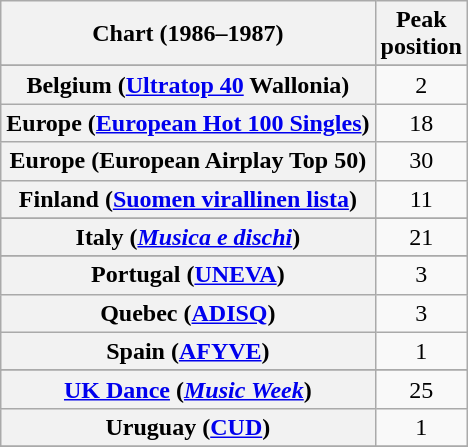<table class="wikitable sortable plainrowheaders" style="text-align:center">
<tr>
<th>Chart (1986–1987)</th>
<th>Peak<br>position</th>
</tr>
<tr>
</tr>
<tr>
</tr>
<tr>
<th scope="row">Belgium (<a href='#'>Ultratop 40</a> Wallonia)</th>
<td>2</td>
</tr>
<tr>
<th scope="row">Europe (<a href='#'>European Hot 100 Singles</a>)</th>
<td>18</td>
</tr>
<tr>
<th scope="row">Europe (European Airplay Top 50)</th>
<td>30</td>
</tr>
<tr>
<th scope="row">Finland (<a href='#'>Suomen virallinen lista</a>)</th>
<td>11</td>
</tr>
<tr>
</tr>
<tr>
</tr>
<tr>
<th scope="row">Italy (<em><a href='#'>Musica e dischi</a></em>)</th>
<td>21</td>
</tr>
<tr>
</tr>
<tr>
</tr>
<tr>
</tr>
<tr>
<th scope="row">Portugal (<a href='#'>UNEVA</a>)</th>
<td>3</td>
</tr>
<tr>
<th scope="row">Quebec (<a href='#'>ADISQ</a>)</th>
<td align="center">3</td>
</tr>
<tr>
<th scope="row">Spain (<a href='#'>AFYVE</a>)</th>
<td>1</td>
</tr>
<tr>
</tr>
<tr>
</tr>
<tr>
</tr>
<tr>
<th scope="row"><a href='#'>UK Dance</a> (<em><a href='#'>Music Week</a></em>)</th>
<td>25</td>
</tr>
<tr>
<th scope="row">Uruguay (<a href='#'>CUD</a>)</th>
<td>1</td>
</tr>
<tr>
</tr>
</table>
